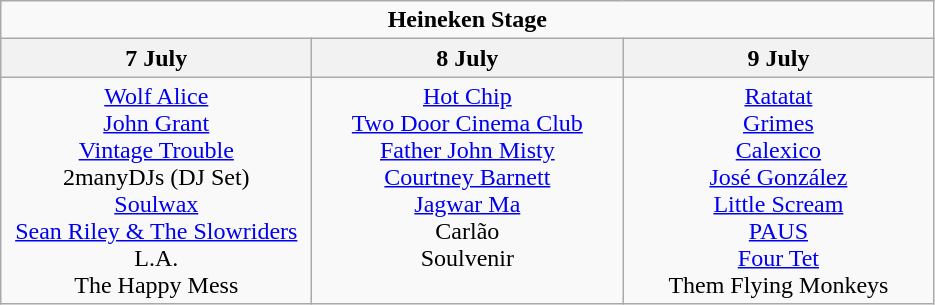<table class="wikitable">
<tr>
<td colspan="3" align="center"><strong>Heineken Stage</strong></td>
</tr>
<tr>
<th>7 July</th>
<th>8 July</th>
<th>9 July</th>
</tr>
<tr>
<td width="200" align="center" valign="top"><a href='#'>Wolf Alice</a><br><a href='#'>John Grant</a><br><a href='#'>Vintage Trouble</a><br>2manyDJs (DJ Set)<br><a href='#'>Soulwax</a><br><a href='#'>Sean Riley & The Slowriders</a><br>L.A.<br>The Happy Mess</td>
<td width="200" align="center" valign="top"><a href='#'>Hot Chip</a><br><a href='#'>Two Door Cinema Club</a><br><a href='#'>Father John Misty</a><br><a href='#'>Courtney Barnett</a><br><a href='#'>Jagwar Ma</a><br>Carlão<br>Soulvenir</td>
<td width="200" align="center" valign="top"><a href='#'>Ratatat</a><br><a href='#'>Grimes</a><br><a href='#'>Calexico</a><br><a href='#'>José González</a><br><a href='#'>Little Scream</a><br><a href='#'>PAUS</a><br><a href='#'>Four Tet</a><br>Them Flying Monkeys</td>
</tr>
</table>
